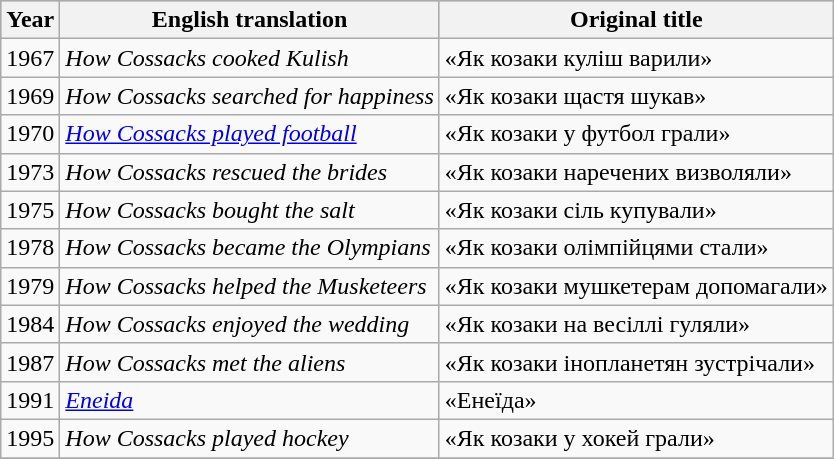<table class="wikitable">
<tr style="background:#b0c4de; text-align:center;">
<th>Year</th>
<th>English translation</th>
<th>Original title</th>
</tr>
<tr>
<td>1967</td>
<td><em>How Cossacks cooked Kulish</em></td>
<td>«Як козаки куліш варили»</td>
</tr>
<tr>
<td>1969</td>
<td><em>How Cossacks searched for happiness</em></td>
<td>«Як козаки щастя шукав»</td>
</tr>
<tr>
<td>1970</td>
<td><em><a href='#'>How Cossacks played football</a></em></td>
<td>«Як козаки у футбол грали»</td>
</tr>
<tr>
<td>1973</td>
<td><em>How Cossacks rescued the brides</em></td>
<td>«Як козаки наречених визволяли»</td>
</tr>
<tr>
<td>1975</td>
<td><em>How Cossacks bought the salt</em></td>
<td>«Як козаки сіль купували»</td>
</tr>
<tr>
<td>1978</td>
<td><em>How Cossacks became the Olympians</em></td>
<td>«Як козаки олімпійцями стали»</td>
</tr>
<tr>
<td>1979</td>
<td><em>How Cossacks helped the Musketeers</em></td>
<td>«Як козаки мушкетерам допомагали»</td>
</tr>
<tr>
<td>1984</td>
<td><em>How Cossacks enjoyed the wedding</em></td>
<td>«Як козаки на весіллі гуляли»</td>
</tr>
<tr>
<td>1987</td>
<td><em>How Cossacks met the aliens</em></td>
<td>«Як козаки інопланетян зустрічали»</td>
</tr>
<tr>
<td>1991</td>
<td><em><a href='#'>Eneida</a></em></td>
<td>«Енеїда»</td>
</tr>
<tr>
<td>1995</td>
<td><em>How Cossacks played hockey</em></td>
<td>«Як козаки у хокей грали»</td>
</tr>
<tr>
</tr>
</table>
